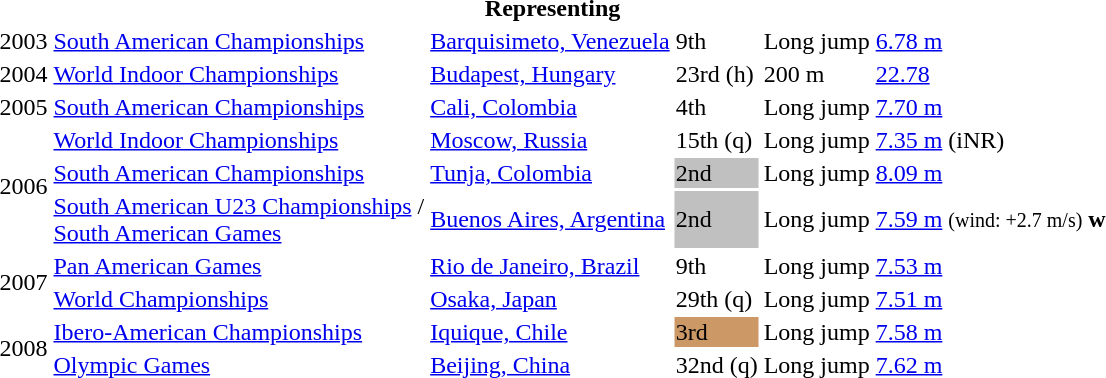<table>
<tr>
<th colspan="6">Representing </th>
</tr>
<tr>
<td>2003</td>
<td><a href='#'>South American Championships</a></td>
<td><a href='#'>Barquisimeto, Venezuela</a></td>
<td>9th</td>
<td>Long jump</td>
<td><a href='#'>6.78 m</a></td>
</tr>
<tr>
<td>2004</td>
<td><a href='#'>World Indoor Championships</a></td>
<td><a href='#'>Budapest, Hungary</a></td>
<td>23rd (h)</td>
<td>200 m</td>
<td><a href='#'>22.78</a></td>
</tr>
<tr>
<td>2005</td>
<td><a href='#'>South American Championships</a></td>
<td><a href='#'>Cali, Colombia</a></td>
<td>4th</td>
<td>Long jump</td>
<td><a href='#'>7.70 m</a></td>
</tr>
<tr>
<td rowspan=3>2006</td>
<td><a href='#'>World Indoor Championships</a></td>
<td><a href='#'>Moscow, Russia</a></td>
<td>15th (q)</td>
<td>Long jump</td>
<td><a href='#'>7.35 m</a> (iNR)</td>
</tr>
<tr>
<td><a href='#'>South American Championships</a></td>
<td><a href='#'>Tunja, Colombia</a></td>
<td bgcolor="silver">2nd</td>
<td>Long jump</td>
<td><a href='#'>8.09 m</a></td>
</tr>
<tr>
<td><a href='#'>South American U23 Championships</a> /<br> <a href='#'>South American Games</a></td>
<td><a href='#'>Buenos Aires, Argentina</a></td>
<td bgcolor="silver">2nd</td>
<td>Long jump</td>
<td><a href='#'>7.59 m</a> <small>(wind: +2.7 m/s)</small> <strong>w</strong></td>
</tr>
<tr>
<td rowspan=2>2007</td>
<td><a href='#'>Pan American Games</a></td>
<td><a href='#'>Rio de Janeiro, Brazil</a></td>
<td>9th</td>
<td>Long jump</td>
<td><a href='#'>7.53 m</a></td>
</tr>
<tr>
<td><a href='#'>World Championships</a></td>
<td><a href='#'>Osaka, Japan</a></td>
<td>29th (q)</td>
<td>Long jump</td>
<td><a href='#'>7.51 m</a></td>
</tr>
<tr>
<td rowspan=2>2008</td>
<td><a href='#'>Ibero-American Championships</a></td>
<td><a href='#'>Iquique, Chile</a></td>
<td bgcolor="cc9966">3rd</td>
<td>Long jump</td>
<td><a href='#'>7.58 m</a></td>
</tr>
<tr>
<td><a href='#'>Olympic Games</a></td>
<td><a href='#'>Beijing, China</a></td>
<td>32nd (q)</td>
<td>Long jump</td>
<td><a href='#'>7.62 m</a></td>
</tr>
</table>
